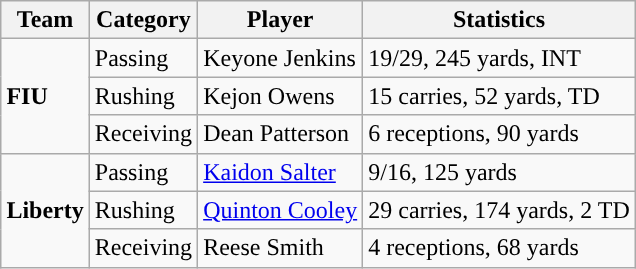<table class="wikitable" style="float: right;">
<tr>
<th>Team</th>
<th>Category</th>
<th>Player</th>
<th>Statistics</th>
</tr>
<tr>
<td rowspan=3><strong>FIU</strong></td>
<td>Passing</td>
<td>Keyone Jenkins</td>
<td>19/29, 245 yards, INT</td>
</tr>
<tr>
<td>Rushing</td>
<td>Kejon Owens</td>
<td>15 carries, 52 yards, TD</td>
</tr>
<tr>
<td>Receiving</td>
<td>Dean Patterson</td>
<td>6 receptions, 90 yards</td>
</tr>
<tr>
<td rowspan=3><strong>Liberty</strong></td>
<td>Passing</td>
<td><a href='#'>Kaidon Salter</a></td>
<td>9/16, 125 yards</td>
</tr>
<tr>
<td>Rushing</td>
<td><a href='#'>Quinton Cooley</a></td>
<td>29 carries, 174 yards, 2 TD</td>
</tr>
<tr>
<td>Receiving</td>
<td>Reese Smith</td>
<td>4 receptions, 68 yards</td>
</tr>
</table>
